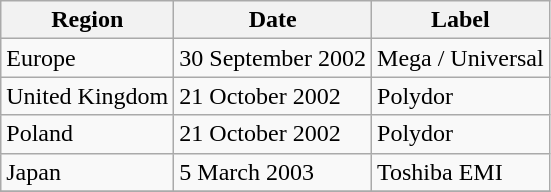<table class="wikitable">
<tr>
<th scope="col">Region</th>
<th scope="col">Date</th>
<th scope="col">Label</th>
</tr>
<tr>
<td scope="row">Europe</td>
<td>30 September 2002</td>
<td>Mega / Universal</td>
</tr>
<tr>
<td scope="row">United Kingdom</td>
<td>21 October 2002</td>
<td>Polydor</td>
</tr>
<tr>
<td scope="row">Poland</td>
<td>21 October 2002</td>
<td>Polydor</td>
</tr>
<tr>
<td scope="row">Japan</td>
<td>5 March 2003</td>
<td>Toshiba EMI</td>
</tr>
<tr>
</tr>
</table>
